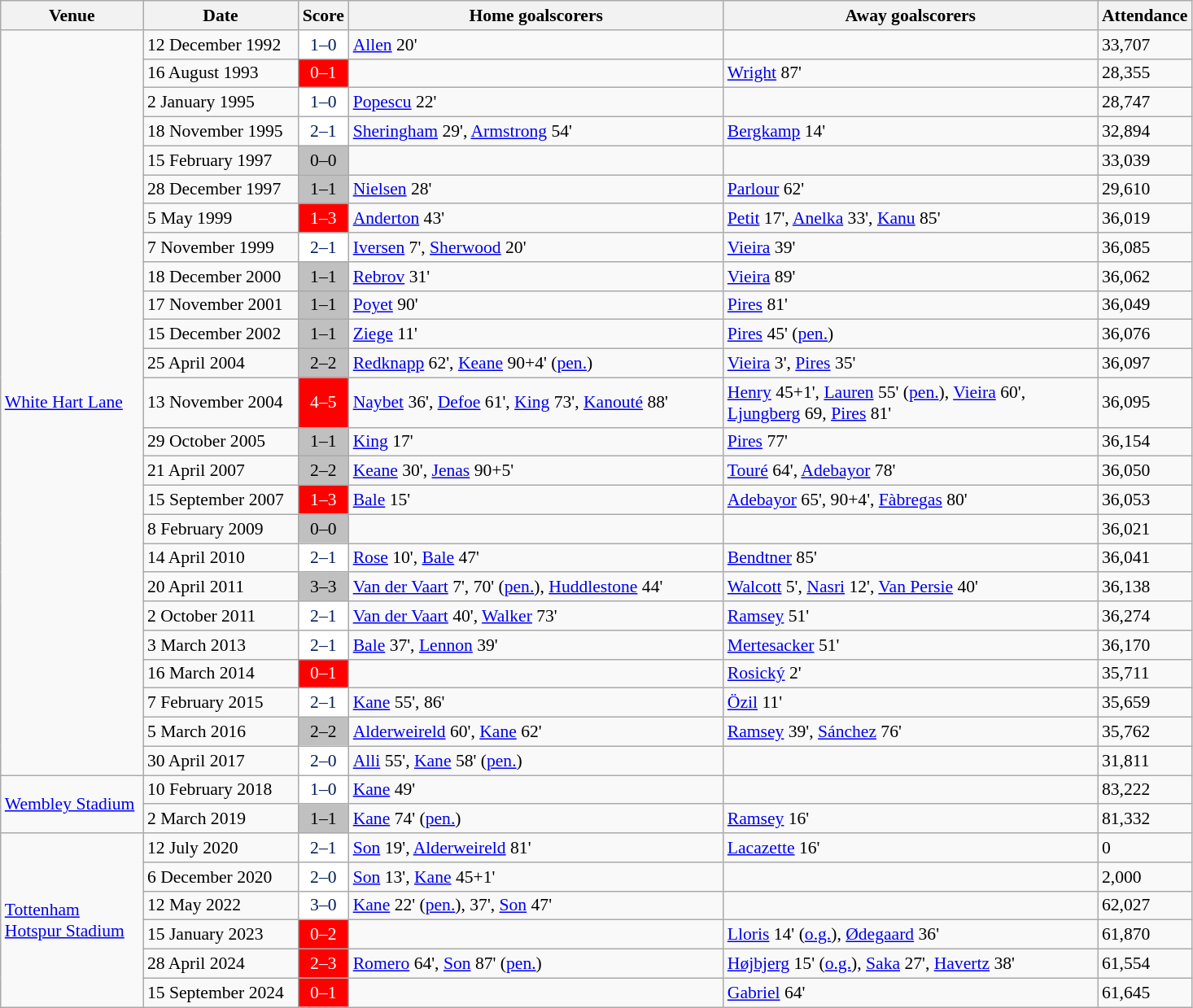<table class="wikitable" style="font-size:90%">
<tr>
<th width="110">Venue</th>
<th width="120">Date</th>
<th width="35">Score</th>
<th width="300">Home goalscorers</th>
<th width="300">Away goalscorers</th>
<th width="30">Attendance</th>
</tr>
<tr>
<td rowspan="25"><a href='#'>White Hart Lane</a></td>
<td>12 December 1992</td>
<td align="center" style="background:#fff; color:#001C58">1–0</td>
<td><a href='#'>Allen</a> 20'</td>
<td></td>
<td>33,707</td>
</tr>
<tr>
<td>16 August 1993</td>
<td align="center" style="background:#FF0000; color:#fff">0–1</td>
<td></td>
<td><a href='#'>Wright</a> 87'</td>
<td>28,355</td>
</tr>
<tr>
<td>2 January 1995</td>
<td align="center" style="background:#fff; color:#001C58">1–0</td>
<td><a href='#'>Popescu</a> 22'</td>
<td></td>
<td>28,747</td>
</tr>
<tr>
<td>18 November 1995</td>
<td align="center" style="background:#fff; color:#001C58">2–1</td>
<td><a href='#'>Sheringham</a> 29', <a href='#'>Armstrong</a> 54'</td>
<td><a href='#'>Bergkamp</a> 14'</td>
<td>32,894</td>
</tr>
<tr>
<td>15 February 1997</td>
<td align="center" style="background:silver; color:#000000">0–0</td>
<td></td>
<td></td>
<td>33,039</td>
</tr>
<tr>
<td>28 December 1997</td>
<td align="center" style="background:silver; color:#000000">1–1</td>
<td><a href='#'>Nielsen</a> 28'</td>
<td><a href='#'>Parlour</a> 62'</td>
<td>29,610</td>
</tr>
<tr>
<td>5 May 1999</td>
<td align="center" style="background:#FF0000; color:#fff">1–3</td>
<td><a href='#'>Anderton</a> 43'</td>
<td><a href='#'>Petit</a> 17', <a href='#'>Anelka</a> 33', <a href='#'>Kanu</a> 85'</td>
<td>36,019</td>
</tr>
<tr>
<td>7 November 1999</td>
<td align="center" style="background:#fff; color:#001C58">2–1</td>
<td><a href='#'>Iversen</a> 7', <a href='#'>Sherwood</a> 20'</td>
<td><a href='#'>Vieira</a> 39'</td>
<td>36,085</td>
</tr>
<tr>
<td>18 December 2000</td>
<td align="center" style="background:silver; color:#000000">1–1</td>
<td><a href='#'>Rebrov</a> 31'</td>
<td><a href='#'>Vieira</a> 89'</td>
<td>36,062</td>
</tr>
<tr>
<td>17 November 2001</td>
<td align="center" style="background:silver; color:#000000">1–1</td>
<td><a href='#'>Poyet</a> 90'</td>
<td><a href='#'>Pires</a> 81'</td>
<td>36,049</td>
</tr>
<tr>
<td>15 December 2002</td>
<td align="center" style="background:silver; color:#000000">1–1</td>
<td><a href='#'>Ziege</a> 11'</td>
<td><a href='#'>Pires</a> 45' (<a href='#'>pen.</a>)</td>
<td>36,076</td>
</tr>
<tr>
<td>25 April 2004</td>
<td align="center" style="background:silver; color:#000000">2–2</td>
<td><a href='#'>Redknapp</a> 62', <a href='#'>Keane</a> 90+4' (<a href='#'>pen.</a>)</td>
<td><a href='#'>Vieira</a> 3', <a href='#'>Pires</a> 35'</td>
<td>36,097</td>
</tr>
<tr>
<td>13 November 2004</td>
<td align="center" style="background:#FF0000; color:#fff">4–5</td>
<td><a href='#'>Naybet</a> 36', <a href='#'>Defoe</a> 61', <a href='#'>King</a> 73', <a href='#'>Kanouté</a> 88'</td>
<td><a href='#'>Henry</a> 45+1', <a href='#'>Lauren</a> 55' (<a href='#'>pen.</a>), <a href='#'>Vieira</a> 60', <a href='#'>Ljungberg</a> 69, <a href='#'>Pires</a> 81'</td>
<td>36,095</td>
</tr>
<tr>
<td>29 October 2005</td>
<td align="center" style="background:silver; color:#000000">1–1</td>
<td><a href='#'>King</a> 17'</td>
<td><a href='#'>Pires</a> 77'</td>
<td>36,154</td>
</tr>
<tr>
<td>21 April 2007</td>
<td align="center" style="background:silver; color:#000000">2–2</td>
<td><a href='#'>Keane</a> 30', <a href='#'>Jenas</a> 90+5'</td>
<td><a href='#'>Touré</a> 64', <a href='#'>Adebayor</a> 78'</td>
<td>36,050</td>
</tr>
<tr>
<td>15 September 2007</td>
<td align="center" style="background:#FF0000; color:#fff">1–3</td>
<td><a href='#'>Bale</a> 15'</td>
<td><a href='#'>Adebayor</a> 65', 90+4', <a href='#'>Fàbregas</a> 80'</td>
<td>36,053</td>
</tr>
<tr>
<td>8 February 2009</td>
<td align="center" style="background:silver; color:#000000">0–0</td>
<td></td>
<td></td>
<td>36,021</td>
</tr>
<tr>
<td>14 April 2010</td>
<td align="center" style="background:#fff; color:#001C58">2–1</td>
<td><a href='#'>Rose</a> 10', <a href='#'>Bale</a> 47'</td>
<td><a href='#'>Bendtner</a> 85'</td>
<td>36,041</td>
</tr>
<tr>
<td>20 April 2011</td>
<td align="center" style="background:silver; color:#000000">3–3</td>
<td><a href='#'>Van der Vaart</a> 7', 70' (<a href='#'>pen.</a>), <a href='#'>Huddlestone</a> 44'</td>
<td><a href='#'>Walcott</a> 5', <a href='#'>Nasri</a> 12', <a href='#'>Van Persie</a> 40'</td>
<td>36,138</td>
</tr>
<tr>
<td>2 October 2011</td>
<td align="center" style="background:#fff; color:#001C58">2–1</td>
<td><a href='#'>Van der Vaart</a> 40', <a href='#'>Walker</a> 73'</td>
<td><a href='#'>Ramsey</a> 51'</td>
<td>36,274</td>
</tr>
<tr>
<td>3 March 2013</td>
<td align="center" style="background:#fff; color:#001C58">2–1</td>
<td><a href='#'>Bale</a> 37', <a href='#'>Lennon</a> 39'</td>
<td><a href='#'>Mertesacker</a> 51'</td>
<td>36,170</td>
</tr>
<tr>
<td>16 March 2014</td>
<td align="center" style="background:#FF0000; color:#fff">0–1</td>
<td></td>
<td><a href='#'>Rosický</a> 2'</td>
<td>35,711</td>
</tr>
<tr>
<td>7 February 2015</td>
<td align="center" style="background:#fff; color:#001C58">2–1</td>
<td><a href='#'>Kane</a> 55', 86'</td>
<td><a href='#'>Özil</a> 11'</td>
<td>35,659</td>
</tr>
<tr>
<td>5 March 2016</td>
<td align="center" style="background:silver; color:#000000">2–2</td>
<td><a href='#'>Alderweireld</a> 60', <a href='#'>Kane</a> 62'</td>
<td><a href='#'>Ramsey</a> 39', <a href='#'>Sánchez</a> 76'</td>
<td>35,762</td>
</tr>
<tr>
<td>30 April 2017</td>
<td align="center" style="background:#fff; color:#001C58">2–0</td>
<td><a href='#'>Alli</a> 55', <a href='#'>Kane</a> 58' (<a href='#'>pen.</a>)</td>
<td></td>
<td>31,811</td>
</tr>
<tr>
<td rowspan="2"><a href='#'>Wembley Stadium</a></td>
<td>10 February 2018</td>
<td align="center" style="background:#fff; color:#001C58">1–0</td>
<td><a href='#'>Kane</a> 49'</td>
<td></td>
<td>83,222</td>
</tr>
<tr>
<td>2 March 2019</td>
<td align="center" style="background:silver; color:#000000">1–1</td>
<td><a href='#'>Kane</a> 74' (<a href='#'>pen.</a>)</td>
<td><a href='#'>Ramsey</a> 16'</td>
<td>81,332</td>
</tr>
<tr>
<td rowspan="6"><a href='#'>Tottenham Hotspur Stadium</a></td>
<td>12 July 2020</td>
<td align="center" style="background:#fff; color:#001C58">2–1</td>
<td><a href='#'>Son</a> 19', <a href='#'>Alderweireld</a> 81'</td>
<td><a href='#'>Lacazette</a> 16'</td>
<td>0</td>
</tr>
<tr>
<td>6 December 2020</td>
<td align="center" style="background:#fff; color:#001C58">2–0</td>
<td><a href='#'>Son</a> 13', <a href='#'>Kane</a> 45+1'</td>
<td></td>
<td>2,000</td>
</tr>
<tr>
<td>12 May 2022</td>
<td align="center" style="background:#fff; color:#001C58">3–0</td>
<td><a href='#'>Kane</a> 22' (<a href='#'>pen.</a>), 37', <a href='#'>Son</a> 47'</td>
<td></td>
<td>62,027</td>
</tr>
<tr>
<td>15 January 2023</td>
<td align="center" style="background:#FF0000; color:#fff">0–2</td>
<td></td>
<td><a href='#'>Lloris</a> 14' (<a href='#'>o.g.</a>), <a href='#'>Ødegaard</a> 36'</td>
<td>61,870</td>
</tr>
<tr>
<td>28 April 2024</td>
<td align="center" style="background:#FF0000; color:#fff">2–3</td>
<td><a href='#'>Romero</a> 64', <a href='#'>Son</a> 87' (<a href='#'>pen.</a>)</td>
<td><a href='#'>Højbjerg</a> 15' (<a href='#'>o.g.</a>), <a href='#'>Saka</a> 27', <a href='#'>Havertz</a> 38'</td>
<td>61,554</td>
</tr>
<tr>
<td>15 September 2024</td>
<td align="center" style="background:#FF0000; color:#fff">0–1</td>
<td></td>
<td><a href='#'>Gabriel</a> 64'</td>
<td>61,645</td>
</tr>
</table>
